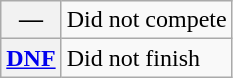<table class="wikitable">
<tr>
<th scope="row">—</th>
<td>Did not compete</td>
</tr>
<tr>
<th scope="row"><a href='#'>DNF</a></th>
<td>Did not finish</td>
</tr>
</table>
